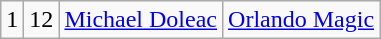<table class="wikitable">
<tr style="text-align:center;" bgcolor="">
<td>1</td>
<td>12</td>
<td><a href='#'>Michael Doleac</a></td>
<td><a href='#'>Orlando Magic</a></td>
</tr>
</table>
